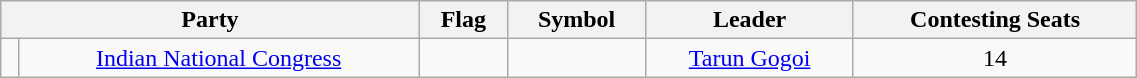<table class="wikitable" width="60%" style="text-align:center">
<tr>
<th colspan="2">Party</th>
<th>Flag</th>
<th>Symbol</th>
<th>Leader</th>
<th>Contesting Seats</th>
</tr>
<tr>
<td></td>
<td><a href='#'>Indian National Congress</a></td>
<td></td>
<td></td>
<td><a href='#'>Tarun Gogoi</a></td>
<td>14</td>
</tr>
</table>
